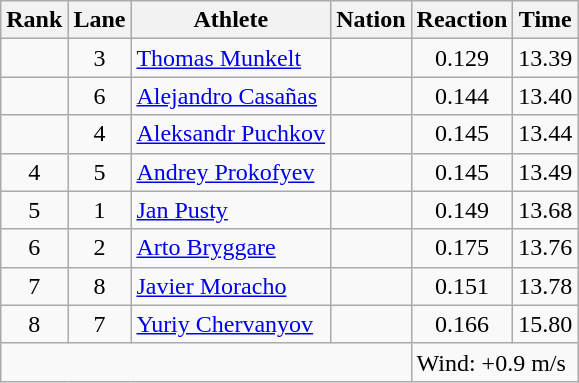<table class="wikitable sortable" style="text-align:center">
<tr>
<th>Rank</th>
<th>Lane</th>
<th>Athlete</th>
<th>Nation</th>
<th>Reaction</th>
<th>Time</th>
</tr>
<tr>
<td></td>
<td>3</td>
<td align=left><a href='#'>Thomas Munkelt</a></td>
<td align=left></td>
<td>0.129</td>
<td>13.39</td>
</tr>
<tr>
<td></td>
<td>6</td>
<td align=left><a href='#'>Alejandro Casañas</a></td>
<td align=left></td>
<td>0.144</td>
<td>13.40</td>
</tr>
<tr>
<td></td>
<td>4</td>
<td align=left><a href='#'>Aleksandr Puchkov</a></td>
<td align=left></td>
<td>0.145</td>
<td>13.44</td>
</tr>
<tr>
<td>4</td>
<td>5</td>
<td align=left><a href='#'>Andrey Prokofyev</a></td>
<td align=left></td>
<td>0.145</td>
<td>13.49</td>
</tr>
<tr>
<td>5</td>
<td>1</td>
<td align=left><a href='#'>Jan Pusty</a></td>
<td align=left></td>
<td>0.149</td>
<td>13.68</td>
</tr>
<tr>
<td>6</td>
<td>2</td>
<td align=left><a href='#'>Arto Bryggare</a></td>
<td align=left></td>
<td>0.175</td>
<td>13.76</td>
</tr>
<tr>
<td>7</td>
<td>8</td>
<td align=left><a href='#'>Javier Moracho</a></td>
<td align=left></td>
<td>0.151</td>
<td>13.78</td>
</tr>
<tr>
<td>8</td>
<td>7</td>
<td align=left><a href='#'>Yuriy Chervanyov</a></td>
<td align=left></td>
<td>0.166</td>
<td>15.80</td>
</tr>
<tr class="sortbottom">
<td colspan=4></td>
<td colspan="2" style="text-align:left;">Wind: +0.9 m/s</td>
</tr>
</table>
